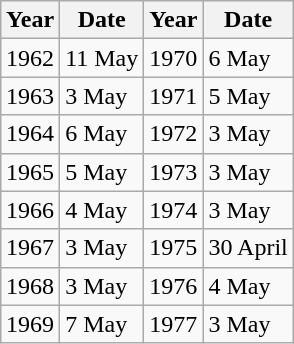<table class="wikitable" style="float: right">
<tr>
<th>Year</th>
<th>Date</th>
<th>Year</th>
<th>Date</th>
</tr>
<tr>
<td>1962</td>
<td>11 May</td>
<td>1970</td>
<td>6 May</td>
</tr>
<tr>
<td>1963</td>
<td>3 May</td>
<td>1971</td>
<td>5 May</td>
</tr>
<tr>
<td>1964</td>
<td>6 May</td>
<td>1972</td>
<td>3 May</td>
</tr>
<tr>
<td>1965</td>
<td>5 May</td>
<td>1973</td>
<td>3 May</td>
</tr>
<tr>
<td>1966</td>
<td>4 May</td>
<td>1974</td>
<td>3 May</td>
</tr>
<tr>
<td>1967</td>
<td>3 May</td>
<td>1975</td>
<td>30 April</td>
</tr>
<tr>
<td>1968</td>
<td>3 May</td>
<td>1976</td>
<td>4 May</td>
</tr>
<tr>
<td>1969</td>
<td>7 May</td>
<td>1977</td>
<td>3 May</td>
</tr>
</table>
